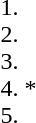<table>
<tr>
<td><br><ol><li></li><li></li><li></li><li>*</li><li></li></ol></td>
</tr>
</table>
